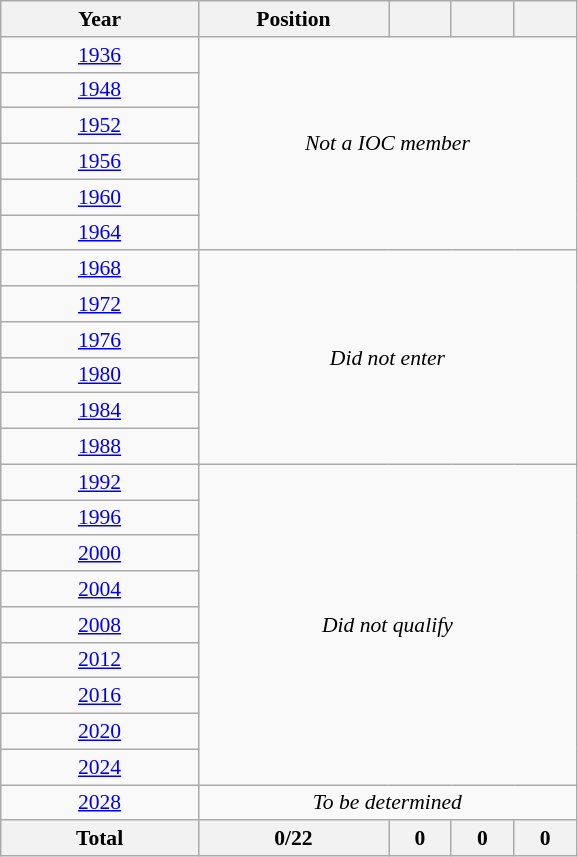<table class="wikitable" style="text-align: center;font-size:90%;">
<tr>
<th width=125>Year</th>
<th width=120>Position</th>
<th width=35></th>
<th width=35></th>
<th width=35></th>
</tr>
<tr>
<td> <a href='#'>1936</a></td>
<td rowspan=6 colspan="4"><em>Not a IOC member</em></td>
</tr>
<tr>
<td> <a href='#'>1948</a></td>
</tr>
<tr>
<td> <a href='#'>1952</a></td>
</tr>
<tr>
<td> <a href='#'>1956</a></td>
</tr>
<tr>
<td> <a href='#'>1960</a></td>
</tr>
<tr>
<td> <a href='#'>1964</a></td>
</tr>
<tr>
<td> <a href='#'>1968</a></td>
<td rowspan=6 colspan="4"><em>Did not enter</em></td>
</tr>
<tr>
<td> <a href='#'>1972</a></td>
</tr>
<tr>
<td> <a href='#'>1976</a></td>
</tr>
<tr>
<td> <a href='#'>1980</a></td>
</tr>
<tr>
<td> <a href='#'>1984</a></td>
</tr>
<tr>
<td> <a href='#'>1988</a></td>
</tr>
<tr>
<td> <a href='#'>1992</a></td>
<td rowspan=9 colspan="4"><em>Did not qualify</em></td>
</tr>
<tr>
<td> <a href='#'>1996</a></td>
</tr>
<tr>
<td> <a href='#'>2000</a></td>
</tr>
<tr>
<td> <a href='#'>2004</a></td>
</tr>
<tr>
<td> <a href='#'>2008</a></td>
</tr>
<tr>
<td> <a href='#'>2012</a></td>
</tr>
<tr>
<td> <a href='#'>2016</a></td>
</tr>
<tr>
<td> <a href='#'>2020</a></td>
</tr>
<tr>
<td> <a href='#'>2024</a></td>
</tr>
<tr>
<td> <a href='#'>2028</a></td>
<td colspan="4"><em>To be determined</em></td>
</tr>
<tr>
<th>Total</th>
<th>0/22</th>
<th>0</th>
<th>0</th>
<th>0</th>
</tr>
</table>
